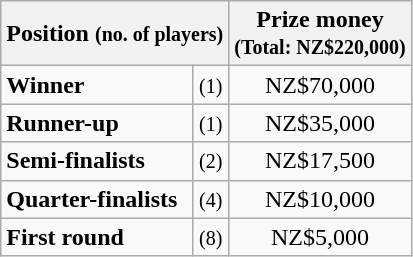<table class="wikitable">
<tr>
<th colspan=2>Position <small>(no. of players)</small></th>
<th>Prize money<br><small>(Total: NZ$220,000)</small></th>
</tr>
<tr>
<td><strong>Winner</strong></td>
<td align=center><small>(1)</small></td>
<td align=center>NZ$70,000</td>
</tr>
<tr>
<td><strong>Runner-up</strong></td>
<td align=center><small>(1)</small></td>
<td align=center>NZ$35,000</td>
</tr>
<tr>
<td><strong>Semi-finalists</strong></td>
<td align=center><small>(2)</small></td>
<td align=center>NZ$17,500</td>
</tr>
<tr>
<td><strong>Quarter-finalists</strong></td>
<td align=center><small>(4)</small></td>
<td align=center>NZ$10,000</td>
</tr>
<tr>
<td><strong>First round</strong></td>
<td align=center><small>(8)</small></td>
<td align=center>NZ$5,000</td>
</tr>
</table>
